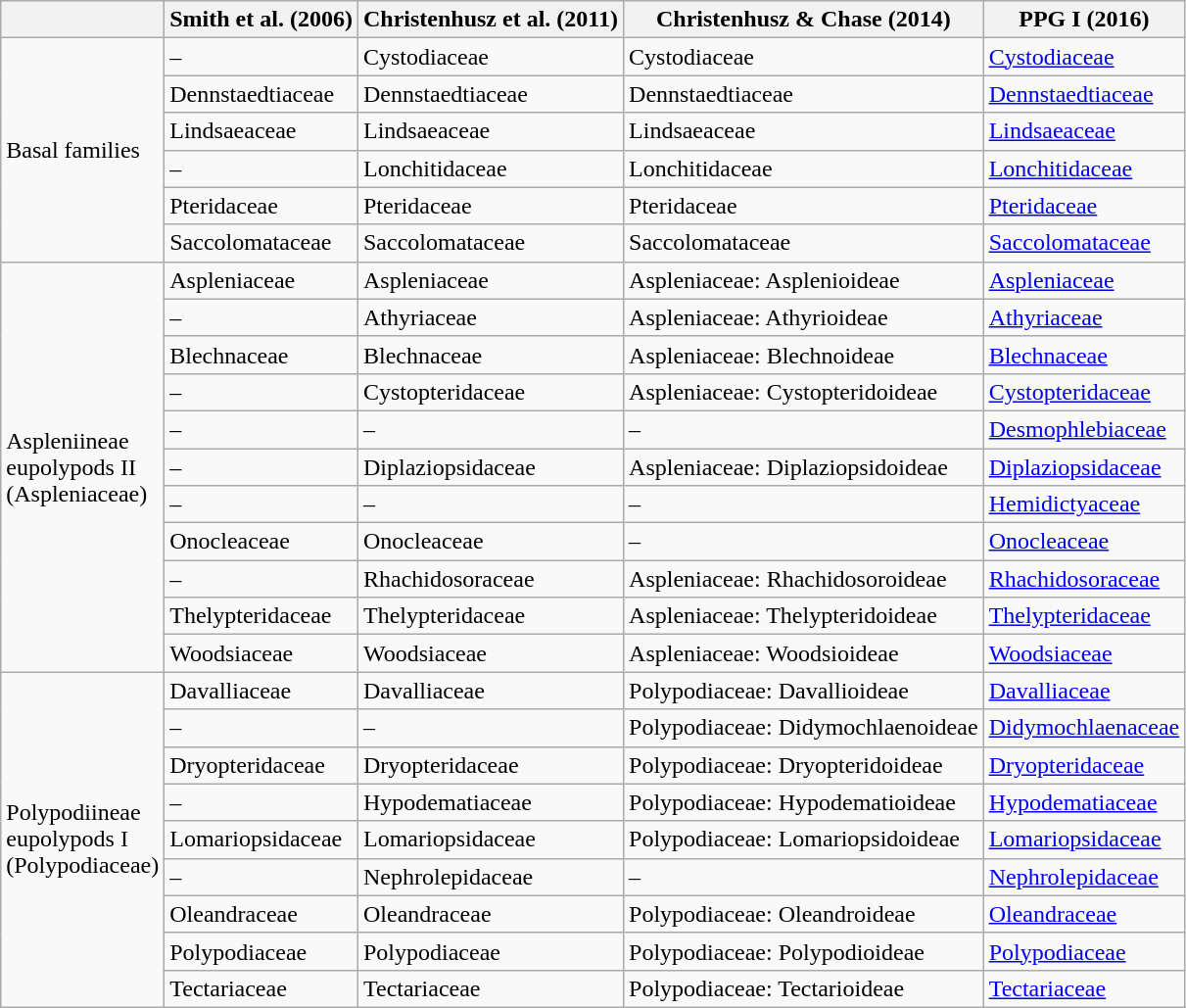<table class="wikitable">
<tr>
<th></th>
<th>Smith et al. (2006)</th>
<th>Christenhusz et al. (2011)</th>
<th>Christenhusz & Chase (2014)</th>
<th>PPG I (2016)</th>
</tr>
<tr>
<td rowspan=6>Basal families</td>
<td>–</td>
<td>Cystodiaceae</td>
<td>Cystodiaceae</td>
<td><a href='#'>Cystodiaceae</a></td>
</tr>
<tr>
<td>Dennstaedtiaceae</td>
<td>Dennstaedtiaceae</td>
<td>Dennstaedtiaceae</td>
<td><a href='#'>Dennstaedtiaceae</a></td>
</tr>
<tr>
<td>Lindsaeaceae</td>
<td>Lindsaeaceae</td>
<td>Lindsaeaceae</td>
<td><a href='#'>Lindsaeaceae</a></td>
</tr>
<tr>
<td>–</td>
<td>Lonchitidaceae</td>
<td>Lonchitidaceae</td>
<td><a href='#'>Lonchitidaceae</a></td>
</tr>
<tr>
<td>Pteridaceae</td>
<td>Pteridaceae</td>
<td>Pteridaceae</td>
<td><a href='#'>Pteridaceae</a></td>
</tr>
<tr>
<td>Saccolomataceae</td>
<td>Saccolomataceae</td>
<td>Saccolomataceae</td>
<td><a href='#'>Saccolomataceae</a></td>
</tr>
<tr>
<td rowspan=11>Aspleniineae<br>eupolypods II<br>(Aspleniaceae)</td>
<td>Aspleniaceae</td>
<td>Aspleniaceae</td>
<td>Aspleniaceae: Asplenioideae</td>
<td><a href='#'>Aspleniaceae</a></td>
</tr>
<tr>
<td>–</td>
<td>Athyriaceae</td>
<td>Aspleniaceae: Athyrioideae</td>
<td><a href='#'>Athyriaceae</a></td>
</tr>
<tr>
<td>Blechnaceae</td>
<td>Blechnaceae</td>
<td>Aspleniaceae: Blechnoideae</td>
<td><a href='#'>Blechnaceae</a></td>
</tr>
<tr>
<td>–</td>
<td>Cystopteridaceae</td>
<td>Aspleniaceae: Cystopteridoideae</td>
<td><a href='#'>Cystopteridaceae</a></td>
</tr>
<tr>
<td>–</td>
<td>–</td>
<td>–</td>
<td><a href='#'>Desmophlebiaceae</a></td>
</tr>
<tr>
<td>–</td>
<td>Diplaziopsidaceae</td>
<td>Aspleniaceae: Diplaziopsidoideae</td>
<td><a href='#'>Diplaziopsidaceae</a></td>
</tr>
<tr>
<td>–</td>
<td>–</td>
<td>–</td>
<td><a href='#'>Hemidictyaceae</a></td>
</tr>
<tr>
<td>Onocleaceae</td>
<td>Onocleaceae</td>
<td>–</td>
<td><a href='#'>Onocleaceae</a></td>
</tr>
<tr>
<td>–</td>
<td>Rhachidosoraceae</td>
<td>Aspleniaceae: Rhachidosoroideae</td>
<td><a href='#'>Rhachidosoraceae</a></td>
</tr>
<tr>
<td>Thelypteridaceae</td>
<td>Thelypteridaceae</td>
<td>Aspleniaceae: Thelypteridoideae</td>
<td><a href='#'>Thelypteridaceae</a></td>
</tr>
<tr>
<td>Woodsiaceae</td>
<td>Woodsiaceae</td>
<td>Aspleniaceae: Woodsioideae</td>
<td><a href='#'>Woodsiaceae</a></td>
</tr>
<tr>
<td rowspan=9>Polypodiineae<br>eupolypods I<br>(Polypodiaceae)</td>
<td>Davalliaceae</td>
<td>Davalliaceae</td>
<td>Polypodiaceae: Davallioideae</td>
<td><a href='#'>Davalliaceae</a></td>
</tr>
<tr>
<td>–</td>
<td>–</td>
<td>Polypodiaceae: Didymochlaenoideae</td>
<td><a href='#'>Didymochlaenaceae</a></td>
</tr>
<tr>
<td>Dryopteridaceae</td>
<td>Dryopteridaceae</td>
<td>Polypodiaceae: Dryopteridoideae</td>
<td><a href='#'>Dryopteridaceae</a></td>
</tr>
<tr>
<td>–</td>
<td>Hypodematiaceae</td>
<td>Polypodiaceae: Hypodematioideae</td>
<td><a href='#'>Hypodematiaceae</a></td>
</tr>
<tr>
<td>Lomariopsidaceae</td>
<td>Lomariopsidaceae</td>
<td>Polypodiaceae: Lomariopsidoideae</td>
<td><a href='#'>Lomariopsidaceae</a></td>
</tr>
<tr>
<td>–</td>
<td>Nephrolepidaceae</td>
<td>–</td>
<td><a href='#'>Nephrolepidaceae</a></td>
</tr>
<tr>
<td>Oleandraceae</td>
<td>Oleandraceae</td>
<td>Polypodiaceae: Oleandroideae</td>
<td><a href='#'>Oleandraceae</a></td>
</tr>
<tr>
<td>Polypodiaceae</td>
<td>Polypodiaceae</td>
<td>Polypodiaceae: Polypodioideae</td>
<td><a href='#'>Polypodiaceae</a></td>
</tr>
<tr>
<td>Tectariaceae</td>
<td>Tectariaceae</td>
<td>Polypodiaceae: Tectarioideae</td>
<td><a href='#'>Tectariaceae</a></td>
</tr>
</table>
